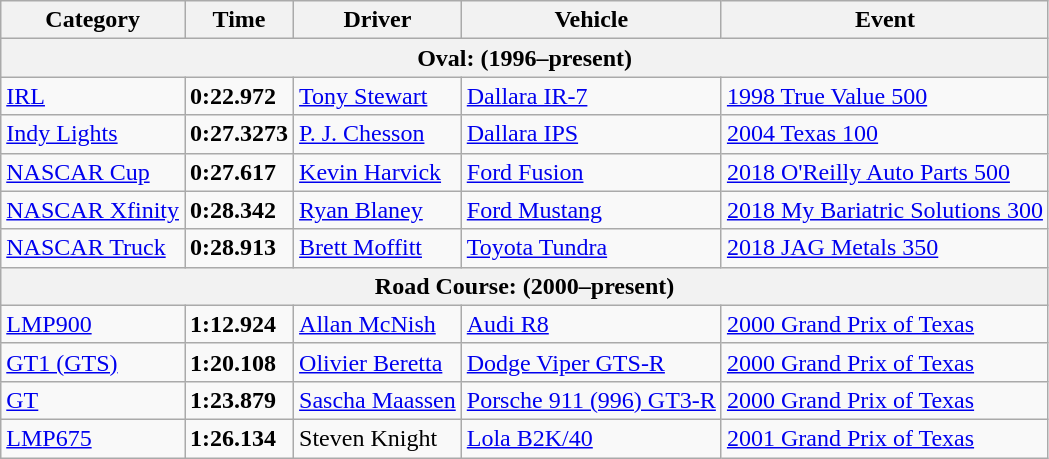<table class="wikitable">
<tr>
<th>Category</th>
<th>Time</th>
<th>Driver</th>
<th>Vehicle</th>
<th>Event</th>
</tr>
<tr>
<th colspan="5">Oval:  (1996–present)</th>
</tr>
<tr>
<td><a href='#'>IRL</a></td>
<td><strong>0:22.972</strong></td>
<td><a href='#'>Tony Stewart</a></td>
<td><a href='#'>Dallara IR-7</a></td>
<td><a href='#'>1998 True Value 500</a></td>
</tr>
<tr>
<td><a href='#'>Indy Lights</a></td>
<td><strong>0:27.3273</strong></td>
<td><a href='#'>P. J. Chesson</a></td>
<td><a href='#'>Dallara IPS</a></td>
<td><a href='#'>2004 Texas 100</a></td>
</tr>
<tr>
<td><a href='#'>NASCAR Cup</a></td>
<td><strong>0:27.617</strong></td>
<td><a href='#'>Kevin Harvick</a></td>
<td><a href='#'>Ford Fusion</a></td>
<td><a href='#'>2018 O'Reilly Auto Parts 500</a></td>
</tr>
<tr>
<td><a href='#'>NASCAR Xfinity</a></td>
<td><strong>0:28.342</strong></td>
<td><a href='#'>Ryan Blaney</a></td>
<td><a href='#'>Ford Mustang</a></td>
<td><a href='#'>2018 My Bariatric Solutions 300</a></td>
</tr>
<tr>
<td><a href='#'>NASCAR Truck</a></td>
<td><strong>0:28.913</strong></td>
<td><a href='#'>Brett Moffitt</a></td>
<td><a href='#'>Toyota Tundra</a></td>
<td><a href='#'>2018 JAG Metals 350</a></td>
</tr>
<tr>
<th colspan="5">Road Course:  (2000–present)</th>
</tr>
<tr>
<td><a href='#'>LMP900</a></td>
<td><strong>1:12.924</strong></td>
<td><a href='#'>Allan McNish</a></td>
<td><a href='#'>Audi R8</a></td>
<td><a href='#'>2000 Grand Prix of Texas</a></td>
</tr>
<tr>
<td><a href='#'>GT1 (GTS)</a></td>
<td><strong>1:20.108</strong></td>
<td><a href='#'>Olivier Beretta</a></td>
<td><a href='#'>Dodge Viper GTS-R</a></td>
<td><a href='#'>2000 Grand Prix of Texas</a></td>
</tr>
<tr>
<td><a href='#'>GT</a></td>
<td><strong>1:23.879</strong></td>
<td><a href='#'>Sascha Maassen</a></td>
<td><a href='#'>Porsche 911 (996) GT3-R</a></td>
<td><a href='#'>2000 Grand Prix of Texas</a></td>
</tr>
<tr>
<td><a href='#'>LMP675</a></td>
<td><strong>1:26.134</strong></td>
<td>Steven Knight</td>
<td><a href='#'>Lola B2K/40</a></td>
<td><a href='#'>2001 Grand Prix of Texas</a></td>
</tr>
</table>
